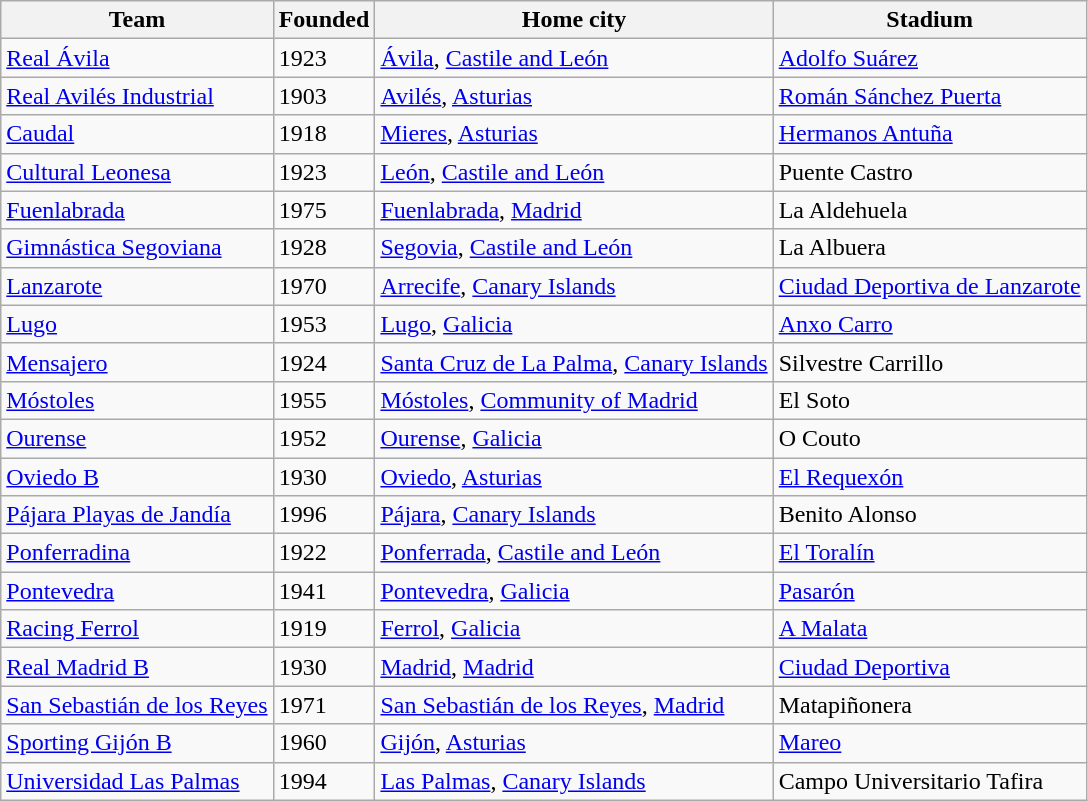<table class="wikitable sortable">
<tr>
<th>Team</th>
<th>Founded</th>
<th>Home city</th>
<th>Stadium</th>
</tr>
<tr>
<td><a href='#'>Real Ávila</a></td>
<td>1923</td>
<td><a href='#'>Ávila</a>, <a href='#'>Castile and León</a></td>
<td><a href='#'>Adolfo Suárez</a></td>
</tr>
<tr>
<td><a href='#'>Real Avilés Industrial</a></td>
<td>1903</td>
<td><a href='#'>Avilés</a>, <a href='#'>Asturias</a></td>
<td><a href='#'>Román Sánchez Puerta</a></td>
</tr>
<tr>
<td><a href='#'>Caudal</a></td>
<td>1918</td>
<td><a href='#'>Mieres</a>, <a href='#'>Asturias</a></td>
<td><a href='#'>Hermanos Antuña</a></td>
</tr>
<tr>
<td><a href='#'>Cultural Leonesa</a></td>
<td>1923</td>
<td><a href='#'>León</a>, <a href='#'>Castile and León</a></td>
<td>Puente Castro</td>
</tr>
<tr>
<td><a href='#'>Fuenlabrada</a></td>
<td>1975</td>
<td><a href='#'>Fuenlabrada</a>, <a href='#'>Madrid</a></td>
<td>La Aldehuela</td>
</tr>
<tr>
<td><a href='#'>Gimnástica Segoviana</a></td>
<td>1928</td>
<td><a href='#'>Segovia</a>, <a href='#'>Castile and León</a></td>
<td>La Albuera</td>
</tr>
<tr>
<td><a href='#'>Lanzarote</a></td>
<td>1970</td>
<td><a href='#'>Arrecife</a>, <a href='#'>Canary Islands</a></td>
<td><a href='#'>Ciudad Deportiva de Lanzarote</a></td>
</tr>
<tr>
<td><a href='#'>Lugo</a></td>
<td>1953</td>
<td><a href='#'>Lugo</a>, <a href='#'>Galicia</a></td>
<td><a href='#'>Anxo Carro</a></td>
</tr>
<tr>
<td><a href='#'>Mensajero</a></td>
<td>1924</td>
<td><a href='#'>Santa Cruz de La Palma</a>, <a href='#'>Canary Islands</a></td>
<td>Silvestre Carrillo</td>
</tr>
<tr>
<td><a href='#'>Móstoles</a></td>
<td>1955</td>
<td><a href='#'>Móstoles</a>, <a href='#'>Community of Madrid</a></td>
<td>El Soto</td>
</tr>
<tr>
<td><a href='#'>Ourense</a></td>
<td>1952</td>
<td><a href='#'>Ourense</a>, <a href='#'>Galicia</a></td>
<td>O Couto</td>
</tr>
<tr>
<td><a href='#'>Oviedo B</a></td>
<td>1930</td>
<td><a href='#'>Oviedo</a>, <a href='#'>Asturias</a></td>
<td><a href='#'>El Requexón</a></td>
</tr>
<tr>
<td><a href='#'>Pájara Playas de Jandía</a></td>
<td>1996</td>
<td><a href='#'>Pájara</a>, <a href='#'>Canary Islands</a></td>
<td>Benito Alonso</td>
</tr>
<tr>
<td><a href='#'>Ponferradina</a></td>
<td>1922</td>
<td><a href='#'>Ponferrada</a>, <a href='#'>Castile and León</a></td>
<td><a href='#'>El Toralín</a></td>
</tr>
<tr>
<td><a href='#'>Pontevedra</a></td>
<td>1941</td>
<td><a href='#'>Pontevedra</a>, <a href='#'>Galicia</a></td>
<td><a href='#'>Pasarón</a></td>
</tr>
<tr>
<td><a href='#'>Racing Ferrol</a></td>
<td>1919</td>
<td><a href='#'>Ferrol</a>, <a href='#'>Galicia</a></td>
<td><a href='#'>A Malata</a></td>
</tr>
<tr>
<td><a href='#'>Real Madrid B</a></td>
<td>1930</td>
<td><a href='#'>Madrid</a>, <a href='#'>Madrid</a></td>
<td><a href='#'>Ciudad Deportiva</a></td>
</tr>
<tr>
<td><a href='#'>San Sebastián de los Reyes</a></td>
<td>1971</td>
<td><a href='#'>San Sebastián de los Reyes</a>, <a href='#'>Madrid</a></td>
<td>Matapiñonera</td>
</tr>
<tr>
<td><a href='#'>Sporting Gijón B</a></td>
<td>1960</td>
<td><a href='#'>Gijón</a>, <a href='#'>Asturias</a></td>
<td><a href='#'>Mareo</a></td>
</tr>
<tr>
<td><a href='#'>Universidad Las Palmas</a></td>
<td>1994</td>
<td><a href='#'>Las Palmas</a>, <a href='#'>Canary Islands</a></td>
<td>Campo Universitario Tafira</td>
</tr>
</table>
